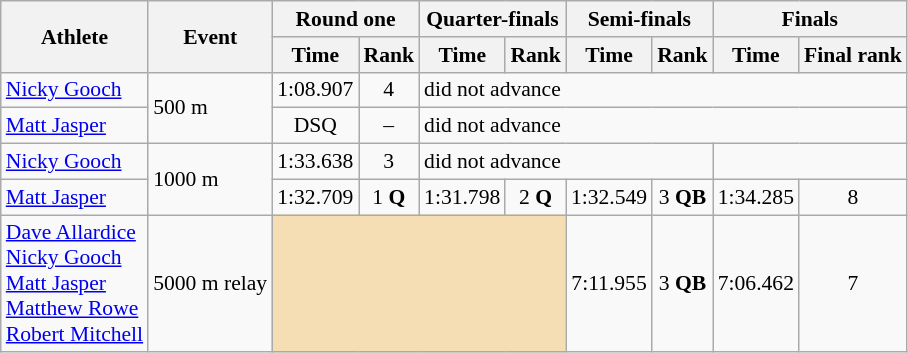<table class="wikitable" style="font-size:90%">
<tr>
<th rowspan="2">Athlete</th>
<th rowspan="2">Event</th>
<th colspan="2">Round one</th>
<th colspan="2">Quarter-finals</th>
<th colspan="2">Semi-finals</th>
<th colspan="2">Finals</th>
</tr>
<tr>
<th>Time</th>
<th>Rank</th>
<th>Time</th>
<th>Rank</th>
<th>Time</th>
<th>Rank</th>
<th>Time</th>
<th>Final rank</th>
</tr>
<tr>
<td><a href='#'>Nicky Gooch</a></td>
<td rowspan="2">500 m</td>
<td align="center">1:08.907</td>
<td align="center">4</td>
<td colspan="6">did not advance</td>
</tr>
<tr>
<td><a href='#'>Matt Jasper</a></td>
<td align="center">DSQ</td>
<td align="center">–</td>
<td colspan="6">did not advance</td>
</tr>
<tr>
<td><a href='#'>Nicky Gooch</a></td>
<td rowspan="2">1000 m</td>
<td align="center">1:33.638</td>
<td align="center">3</td>
<td colspan="4">did not advance</td>
</tr>
<tr>
<td><a href='#'>Matt Jasper</a></td>
<td align="center">1:32.709</td>
<td align="center">1 <strong>Q</strong></td>
<td align="center">1:31.798</td>
<td align="center">2 <strong>Q</strong></td>
<td align="center">1:32.549</td>
<td align="center">3 <strong>QB</strong></td>
<td align="center">1:34.285</td>
<td align="center">8</td>
</tr>
<tr>
<td><a href='#'>Dave Allardice</a><br><a href='#'>Nicky Gooch</a><br><a href='#'>Matt Jasper</a><br><a href='#'>Matthew Rowe</a><br><a href='#'>Robert Mitchell</a></td>
<td>5000 m relay</td>
<td colspan=4 bgcolor=wheat></td>
<td align=center>7:11.955</td>
<td align=center>3 <strong>QB</strong></td>
<td align=center>7:06.462</td>
<td align=center>7</td>
</tr>
</table>
